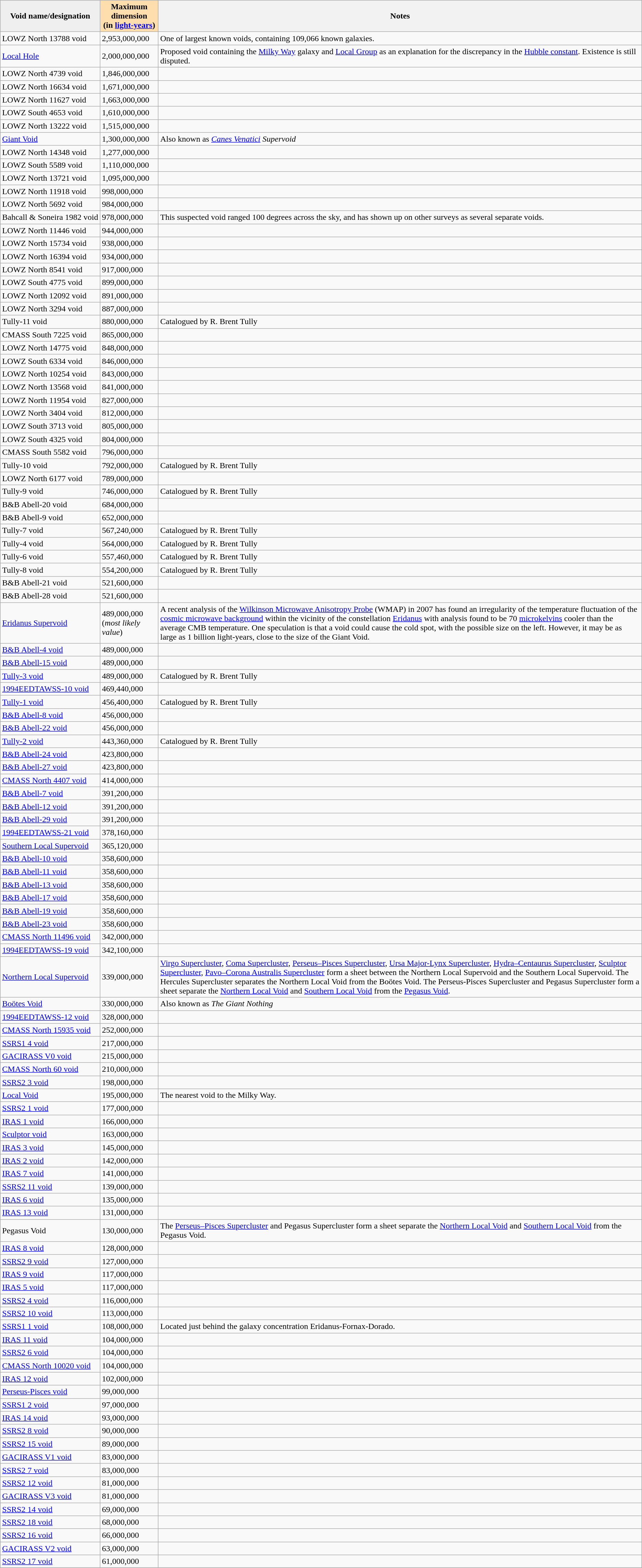<table class="wikitable sortable sticky-header">
<tr>
<th style="background:#efefef; white-space:nobr;">Void name/designation</th>
<th style="background:#ffdead;">Maximum dimension<br>(in <a href='#'>light-years</a>)</th>
<th class="unsortable">Notes</th>
</tr>
<tr>
<td>LOWZ North 13788 void</td>
<td>2,953,000,000</td>
<td>One of largest known voids, containing 109,066 known galaxies.</td>
</tr>
<tr>
<td><a href='#'>Local Hole</a></td>
<td>2,000,000,000</td>
<td>Proposed void containing the <a href='#'>Milky Way</a> galaxy and <a href='#'>Local Group</a> as an explanation for the discrepancy in the <a href='#'>Hubble constant</a>. Existence is still disputed.</td>
</tr>
<tr>
<td>LOWZ North 4739 void</td>
<td>1,846,000,000</td>
<td></td>
</tr>
<tr>
<td>LOWZ North 16634 void</td>
<td>1,671,000,000</td>
<td></td>
</tr>
<tr>
<td>LOWZ North 11627 void</td>
<td>1,663,000,000</td>
<td></td>
</tr>
<tr>
<td>LOWZ South 4653 void</td>
<td>1,610,000,000</td>
<td></td>
</tr>
<tr>
<td>LOWZ North 13222 void</td>
<td>1,515,000,000</td>
<td></td>
</tr>
<tr>
<td><a href='#'>Giant Void</a></td>
<td>1,300,000,000</td>
<td>Also known as <em><a href='#'>Canes Venatici</a> Supervoid</em></td>
</tr>
<tr>
<td>LOWZ North 14348 void</td>
<td>1,277,000,000</td>
<td></td>
</tr>
<tr>
<td>LOWZ South 5589 void</td>
<td>1,110,000,000</td>
<td></td>
</tr>
<tr>
<td>LOWZ North 13721 void</td>
<td>1,095,000,000</td>
<td></td>
</tr>
<tr>
<td>LOWZ North 11918 void</td>
<td>998,000,000</td>
<td></td>
</tr>
<tr>
<td>LOWZ North 5692 void</td>
<td>984,000,000</td>
<td></td>
</tr>
<tr>
<td nowrap="nowrap">Bahcall & Soneira 1982 void</td>
<td>978,000,000</td>
<td>This suspected void ranged 100 degrees across the sky, and has shown up on other surveys as several separate voids.</td>
</tr>
<tr>
<td>LOWZ North 11446 void</td>
<td>944,000,000</td>
<td></td>
</tr>
<tr>
<td>LOWZ North 15734 void</td>
<td>938,000,000</td>
<td></td>
</tr>
<tr>
<td>LOWZ North 16394 void</td>
<td>934,000,000</td>
<td></td>
</tr>
<tr>
<td>LOWZ North 8541 void</td>
<td>917,000,000</td>
<td></td>
</tr>
<tr>
<td>LOWZ South 4775 void</td>
<td>899,000,000</td>
<td></td>
</tr>
<tr>
<td>LOWZ North 12092 void</td>
<td>891,000,000</td>
<td></td>
</tr>
<tr>
<td>LOWZ North 3294 void</td>
<td>887,000,000</td>
<td></td>
</tr>
<tr>
<td>Tully-11 void</td>
<td>880,000,000</td>
<td>Catalogued by R. Brent Tully</td>
</tr>
<tr>
<td>CMASS South 7225 void</td>
<td>865,000,000</td>
<td></td>
</tr>
<tr>
<td>LOWZ North 14775 void</td>
<td>848,000,000</td>
<td></td>
</tr>
<tr>
<td>LOWZ South 6334 void</td>
<td>846,000,000</td>
<td></td>
</tr>
<tr>
<td>LOWZ North 10254 void</td>
<td>843,000,000</td>
<td></td>
</tr>
<tr>
<td>LOWZ North 13568 void</td>
<td>841,000,000</td>
<td></td>
</tr>
<tr>
<td>LOWZ North 11954 void</td>
<td>827,000,000</td>
<td></td>
</tr>
<tr>
<td>LOWZ North 3404 void</td>
<td>812,000,000</td>
<td></td>
</tr>
<tr>
<td>LOWZ South 3713 void</td>
<td>805,000,000</td>
<td></td>
</tr>
<tr>
<td>LOWZ South 4325 void</td>
<td>804,000,000</td>
<td></td>
</tr>
<tr>
<td>CMASS South 5582 void</td>
<td>796,000,000</td>
<td></td>
</tr>
<tr>
<td>Tully-10 void</td>
<td>792,000,000</td>
<td>Catalogued by R. Brent Tully</td>
</tr>
<tr>
<td>LOWZ North 6177 void</td>
<td>789,000,000</td>
<td></td>
</tr>
<tr>
<td>Tully-9 void</td>
<td>746,000,000</td>
<td>Catalogued by R. Brent Tully</td>
</tr>
<tr>
<td>B&B Abell-20 void</td>
<td>684,000,000</td>
<td></td>
</tr>
<tr>
<td>B&B Abell-9 void</td>
<td>652,000,000</td>
<td></td>
</tr>
<tr>
<td>Tully-7 void</td>
<td>567,240,000</td>
<td>Catalogued by R. Brent Tully</td>
</tr>
<tr>
<td>Tully-4 void</td>
<td>564,000,000</td>
<td>Catalogued by R. Brent Tully</td>
</tr>
<tr>
<td>Tully-6 void</td>
<td>557,460,000</td>
<td>Catalogued by R. Brent Tully</td>
</tr>
<tr>
<td>Tully-8 void</td>
<td>554,200,000</td>
<td>Catalogued by R. Brent Tully</td>
</tr>
<tr>
<td>B&B Abell-21 void</td>
<td>521,600,000</td>
<td></td>
</tr>
<tr>
<td>B&B Abell-28 void</td>
<td>521,600,000</td>
<td></td>
</tr>
<tr>
<td><a href='#'>Eridanus Supervoid</a></td>
<td>489,000,000<br>(<em>most likely value</em>)</td>
<td>A recent analysis of the <a href='#'>Wilkinson Microwave Anisotropy Probe</a> (WMAP) in 2007 has found an irregularity of the temperature fluctuation of the <a href='#'>cosmic microwave background</a> within the vicinity of the constellation <a href='#'>Eridanus</a> with analysis found to be 70 <a href='#'>microkelvins</a> cooler than the average CMB temperature. One speculation is that a void could cause the cold spot, with the possible size on the left. However, it may be as large as 1 billion light-years, close to the size of the Giant Void.</td>
</tr>
<tr>
<td><a href='#'>B&B Abell-4 void</a></td>
<td>489,000,000</td>
<td></td>
</tr>
<tr>
<td><a href='#'>B&B Abell-15 void</a></td>
<td>489,000,000</td>
<td></td>
</tr>
<tr>
<td><a href='#'>Tully-3 void</a></td>
<td>489,000,000</td>
<td>Catalogued by R. Brent Tully</td>
</tr>
<tr>
<td><a href='#'>1994EEDTAWSS-10 void</a></td>
<td>469,440,000</td>
<td></td>
</tr>
<tr>
<td><a href='#'>Tully-1 void</a></td>
<td>456,400,000</td>
<td>Catalogued by R. Brent Tully</td>
</tr>
<tr>
<td><a href='#'>B&B Abell-8 void</a></td>
<td>456,000,000</td>
<td></td>
</tr>
<tr>
<td><a href='#'>B&B Abell-22 void</a></td>
<td>456,000,000</td>
<td></td>
</tr>
<tr>
<td><a href='#'>Tully-2 void</a></td>
<td>443,360,000</td>
<td>Catalogued by R. Brent Tully</td>
</tr>
<tr>
<td><a href='#'>B&B Abell-24 void</a></td>
<td>423,800,000</td>
<td></td>
</tr>
<tr>
<td><a href='#'>B&B Abell-27 void</a></td>
<td>423,800,000</td>
<td></td>
</tr>
<tr>
<td><a href='#'>CMASS North 4407 void</a></td>
<td>414,000,000</td>
<td></td>
</tr>
<tr>
<td><a href='#'>B&B Abell-7 void</a></td>
<td>391,200,000</td>
<td></td>
</tr>
<tr>
<td><a href='#'>B&B Abell-12 void</a></td>
<td>391,200,000</td>
<td></td>
</tr>
<tr>
<td><a href='#'>B&B Abell-29 void</a></td>
<td>391,200,000</td>
<td></td>
</tr>
<tr>
<td><a href='#'>1994EEDTAWSS-21 void</a></td>
<td>378,160,000</td>
<td></td>
</tr>
<tr>
<td><a href='#'>Southern Local Supervoid</a></td>
<td>365,120,000</td>
<td></td>
</tr>
<tr>
<td><a href='#'>B&B Abell-10 void</a></td>
<td>358,600,000</td>
<td></td>
</tr>
<tr>
<td><a href='#'>B&B Abell-11 void</a></td>
<td>358,600,000</td>
<td></td>
</tr>
<tr>
<td><a href='#'>B&B Abell-13 void</a></td>
<td>358,600,000</td>
<td></td>
</tr>
<tr>
<td><a href='#'>B&B Abell-17 void</a></td>
<td>358,600,000</td>
<td></td>
</tr>
<tr>
<td><a href='#'>B&B Abell-19 void</a></td>
<td>358,600,000</td>
<td></td>
</tr>
<tr>
<td><a href='#'>B&B Abell-23 void</a></td>
<td>358,600,000</td>
<td></td>
</tr>
<tr>
<td><a href='#'>CMASS North 11496 void</a></td>
<td>342,000,000</td>
<td></td>
</tr>
<tr>
<td><a href='#'>1994EEDTAWSS-19 void</a></td>
<td>342,100,000</td>
<td></td>
</tr>
<tr>
<td><a href='#'>Northern Local Supervoid</a></td>
<td>339,000,000</td>
<td><a href='#'>Virgo Supercluster</a>, <a href='#'>Coma Supercluster</a>, <a href='#'>Perseus–Pisces Supercluster</a>, <a href='#'>Ursa Major-Lynx Supercluster</a>, <a href='#'>Hydra–Centaurus Supercluster</a>, <a href='#'>Sculptor Supercluster</a>, <a href='#'>Pavo–Corona Australis Supercluster</a> form a sheet between the Northern Local Supervoid and the Southern Local Supervoid. The Hercules Supercluster separates the Northern Local Void from the Boötes Void. The Perseus-Pisces Supercluster and Pegasus Supercluster form a sheet separate the <a href='#'>Northern Local Void</a> and <a href='#'>Southern Local Void</a> from the <a href='#'>Pegasus Void</a>.</td>
</tr>
<tr>
<td><a href='#'>Boötes Void</a></td>
<td>330,000,000</td>
<td>Also known as <em>The Giant Nothing</em></td>
</tr>
<tr>
<td><a href='#'>1994EEDTAWSS-12 void</a></td>
<td>328,000,000</td>
<td></td>
</tr>
<tr>
<td><a href='#'>CMASS North 15935 void</a></td>
<td>252,000,000</td>
<td></td>
</tr>
<tr>
<td><a href='#'>SSRS1 4 void</a></td>
<td>217,000,000</td>
<td></td>
</tr>
<tr>
<td><a href='#'>GACIRASS V0 void</a></td>
<td>215,000,000</td>
<td></td>
</tr>
<tr>
<td><a href='#'>CMASS North 60 void</a></td>
<td>210,000,000</td>
<td></td>
</tr>
<tr>
<td><a href='#'>SSRS2 3 void</a></td>
<td>198,000,000</td>
<td></td>
</tr>
<tr>
<td><a href='#'>Local Void</a></td>
<td>195,000,000</td>
<td>The nearest void to the Milky Way.</td>
</tr>
<tr>
<td><a href='#'>SSRS2 1 void</a></td>
<td>177,000,000</td>
<td></td>
</tr>
<tr>
<td><a href='#'>IRAS 1 void</a></td>
<td>166,000,000</td>
<td></td>
</tr>
<tr>
<td><a href='#'>Sculptor void</a></td>
<td>163,000,000</td>
<td></td>
</tr>
<tr>
<td><a href='#'>IRAS 3 void</a></td>
<td>145,000,000</td>
<td></td>
</tr>
<tr>
<td><a href='#'>IRAS 2 void</a></td>
<td>142,000,000</td>
<td></td>
</tr>
<tr>
<td><a href='#'>IRAS 7 void</a></td>
<td>141,000,000</td>
<td></td>
</tr>
<tr>
<td><a href='#'>SSRS2 11 void</a></td>
<td>139,000,000</td>
<td></td>
</tr>
<tr>
<td><a href='#'>IRAS 6 void</a></td>
<td>135,000,000</td>
<td></td>
</tr>
<tr>
<td><a href='#'>IRAS 13 void</a></td>
<td>131,000,000</td>
<td></td>
</tr>
<tr>
<td>Pegasus Void</td>
<td>130,000,000</td>
<td> The <a href='#'>Perseus–Pisces Supercluster</a> and Pegasus Supercluster form a sheet separate the <a href='#'>Northern Local Void</a> and <a href='#'>Southern Local Void</a> from the Pegasus Void.</td>
</tr>
<tr>
<td><a href='#'>IRAS 8 void</a></td>
<td>128,000,000</td>
<td></td>
</tr>
<tr>
<td><a href='#'>SSRS2 9 void</a></td>
<td>127,000,000</td>
<td></td>
</tr>
<tr>
<td><a href='#'>IRAS 9 void</a></td>
<td>117,000,000</td>
<td></td>
</tr>
<tr>
<td><a href='#'>IRAS 5 void</a></td>
<td>117,000,000</td>
<td></td>
</tr>
<tr>
<td><a href='#'>SSRS2 4 void</a></td>
<td>116,000,000</td>
<td></td>
</tr>
<tr>
<td><a href='#'>SSRS2 10 void</a></td>
<td>113,000,000</td>
<td></td>
</tr>
<tr>
<td><a href='#'>SSRS1 1 void</a></td>
<td>108,000,000</td>
<td>Located just behind the galaxy concentration Eridanus-Fornax-Dorado.</td>
</tr>
<tr>
<td><a href='#'>IRAS 11 void</a></td>
<td>104,000,000</td>
<td></td>
</tr>
<tr>
<td><a href='#'>SSRS2 6 void</a></td>
<td>104,000,000</td>
<td></td>
</tr>
<tr>
<td><a href='#'>CMASS North 10020 void</a></td>
<td>104,000,000</td>
<td></td>
</tr>
<tr>
<td><a href='#'>IRAS 12 void</a></td>
<td>102,000,000</td>
<td></td>
</tr>
<tr>
<td><a href='#'>Perseus-Pisces void</a></td>
<td>99,000,000</td>
<td></td>
</tr>
<tr>
<td><a href='#'>SSRS1 2 void</a></td>
<td>97,000,000</td>
<td></td>
</tr>
<tr>
<td><a href='#'>IRAS 14 void</a></td>
<td>93,000,000</td>
<td></td>
</tr>
<tr>
<td><a href='#'>SSRS2 8 void</a></td>
<td>90,000,000</td>
<td></td>
</tr>
<tr>
<td><a href='#'>SSRS2 15 void</a></td>
<td>89,000,000</td>
<td></td>
</tr>
<tr>
<td><a href='#'>GACIRASS V1 void</a></td>
<td>83,000,000</td>
<td></td>
</tr>
<tr>
<td><a href='#'>SSRS2 7 void</a></td>
<td>83,000,000</td>
<td></td>
</tr>
<tr>
<td><a href='#'>SSRS2 12 void</a></td>
<td>81,000,000</td>
<td></td>
</tr>
<tr>
<td><a href='#'>GACIRASS V3 void</a></td>
<td>81,000,000</td>
<td></td>
</tr>
<tr>
<td><a href='#'>SSRS2 14 void</a></td>
<td>69,000,000</td>
<td></td>
</tr>
<tr>
<td><a href='#'>SSRS2 18 void</a></td>
<td>68,000,000</td>
<td></td>
</tr>
<tr>
<td><a href='#'>SSRS2 16 void</a></td>
<td>66,000,000</td>
<td></td>
</tr>
<tr>
<td><a href='#'>GACIRASS V2 void</a></td>
<td>63,000,000</td>
<td></td>
</tr>
<tr>
<td><a href='#'>SSRS2 17 void</a></td>
<td>61,000,000</td>
<td></td>
</tr>
<tr>
</tr>
</table>
